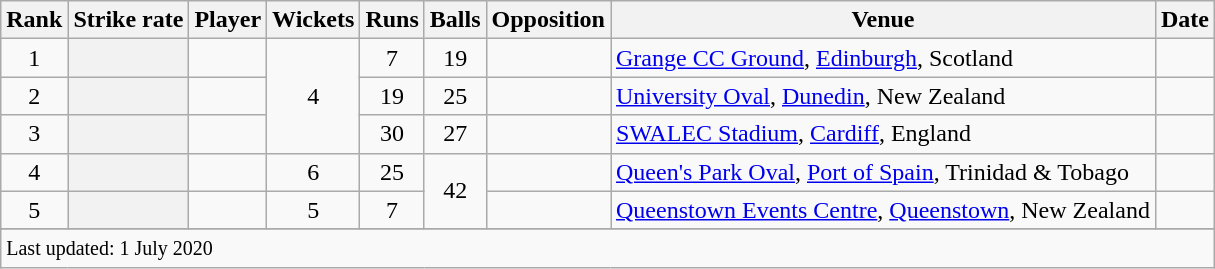<table class="wikitable plainrowheaders sortable">
<tr>
<th scope=col>Rank</th>
<th scope=col>Strike rate</th>
<th scope=col>Player</th>
<th scope=col>Wickets</th>
<th scope=col>Runs</th>
<th scope=col>Balls</th>
<th scope=col>Opposition</th>
<th scope=col>Venue</th>
<th scope=col>Date</th>
</tr>
<tr>
<td align=center>1</td>
<th scope=row style=text-align:center;></th>
<td></td>
<td align=center rowspan=3>4</td>
<td align=center>7</td>
<td align=center>19</td>
<td></td>
<td><a href='#'>Grange CC Ground</a>, <a href='#'>Edinburgh</a>, Scotland</td>
<td> </td>
</tr>
<tr>
<td align=center>2</td>
<th scope=row style=text-align:center;></th>
<td></td>
<td align=center>19</td>
<td align=center>25</td>
<td></td>
<td><a href='#'>University Oval</a>, <a href='#'>Dunedin</a>, New Zealand</td>
<td></td>
</tr>
<tr>
<td align=center>3</td>
<th scope=row style=text-align:center;></th>
<td></td>
<td align=center>30</td>
<td align=center>27</td>
<td></td>
<td><a href='#'>SWALEC Stadium</a>, <a href='#'>Cardiff</a>, England</td>
<td></td>
</tr>
<tr>
<td align=center>4</td>
<th scope=row style=text-align:center;></th>
<td></td>
<td align=center>6</td>
<td align=center>25</td>
<td align=center rowspan=2>42</td>
<td></td>
<td><a href='#'>Queen's Park Oval</a>, <a href='#'>Port of Spain</a>, Trinidad & Tobago</td>
<td></td>
</tr>
<tr>
<td align=center>5</td>
<th scope=row style=text-align:center;></th>
<td></td>
<td align=center>5</td>
<td align=center>7</td>
<td></td>
<td><a href='#'>Queenstown Events Centre</a>, <a href='#'>Queenstown</a>, New Zealand</td>
<td></td>
</tr>
<tr>
</tr>
<tr class=sortbottom>
<td colspan=9><small>Last updated: 1 July 2020</small></td>
</tr>
</table>
